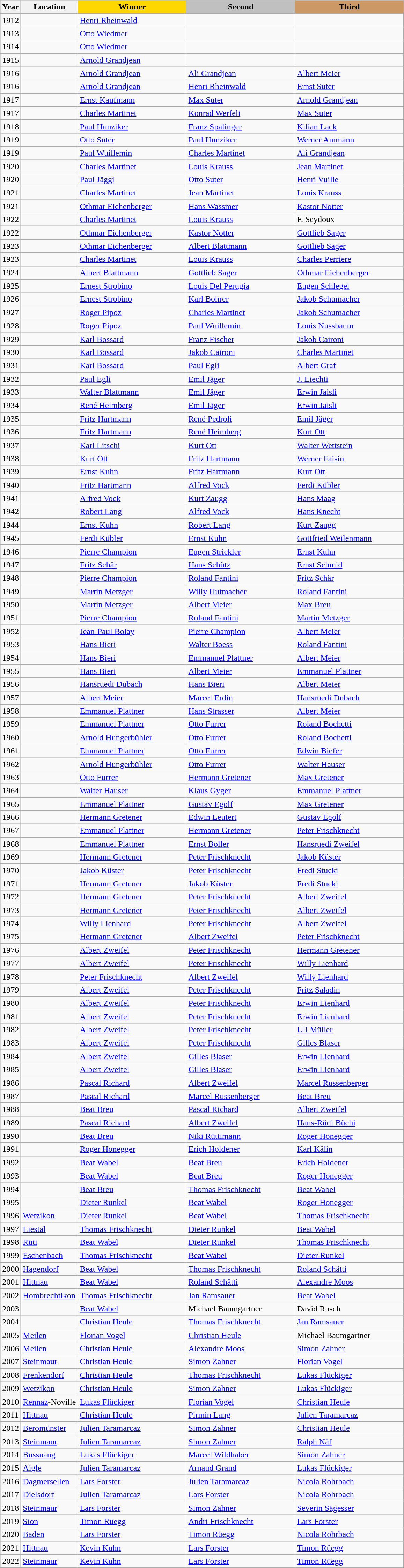<table class="wikitable sortable">
<tr>
<th>Year</th>
<th>Location</th>
<th scope=col colspan=1 style="width:200px; background: gold;">Winner</th>
<th scope=col colspan=1 style="width:200px; background: silver;">Second</th>
<th scope=col colspan=1 style="width:200px; background: #cc9966;">Third</th>
</tr>
<tr>
<td>1912</td>
<td></td>
<td><a href='#'>Henri Rheinwald</a></td>
<td></td>
<td></td>
</tr>
<tr>
<td>1913</td>
<td></td>
<td><a href='#'>Otto Wiedmer</a></td>
<td></td>
<td></td>
</tr>
<tr>
<td>1914</td>
<td></td>
<td><a href='#'>Otto Wiedmer</a></td>
<td></td>
<td></td>
</tr>
<tr>
<td>1915</td>
<td></td>
<td><a href='#'>Arnold Grandjean</a></td>
<td></td>
<td></td>
</tr>
<tr>
<td>1916</td>
<td></td>
<td><a href='#'>Arnold Grandjean</a></td>
<td><a href='#'>Ali Grandjean</a></td>
<td><a href='#'>Albert Meier</a></td>
</tr>
<tr>
<td>1916</td>
<td></td>
<td><a href='#'>Arnold Grandjean</a></td>
<td><a href='#'>Henri Rheinwald</a></td>
<td><a href='#'>Ernst Suter</a></td>
</tr>
<tr>
<td>1917</td>
<td></td>
<td><a href='#'>Ernst Kaufmann</a></td>
<td><a href='#'>Max Suter</a></td>
<td><a href='#'>Arnold Grandjean</a></td>
</tr>
<tr>
<td>1917</td>
<td></td>
<td><a href='#'>Charles Martinet</a></td>
<td><a href='#'>Konrad Werfeli</a></td>
<td><a href='#'>Max Suter</a></td>
</tr>
<tr>
<td>1918</td>
<td></td>
<td><a href='#'>Paul Hunziker</a></td>
<td><a href='#'>Franz Spalinger</a></td>
<td><a href='#'>Kilian Lack</a></td>
</tr>
<tr>
<td>1919</td>
<td></td>
<td><a href='#'>Otto Suter</a></td>
<td><a href='#'>Paul Hunziker</a></td>
<td><a href='#'>Werner Ammann</a></td>
</tr>
<tr>
<td>1919</td>
<td></td>
<td><a href='#'>Paul Wuillemin</a></td>
<td><a href='#'>Charles Martinet</a></td>
<td><a href='#'>Ali Grandjean</a></td>
</tr>
<tr>
<td>1920</td>
<td></td>
<td><a href='#'>Charles Martinet</a></td>
<td><a href='#'>Louis Krauss</a></td>
<td><a href='#'>Jean Martinet</a></td>
</tr>
<tr>
<td>1920</td>
<td></td>
<td><a href='#'>Paul Jäggi</a></td>
<td><a href='#'>Otto Suter</a></td>
<td><a href='#'>Henri Vuille</a></td>
</tr>
<tr>
<td>1921</td>
<td></td>
<td><a href='#'>Charles Martinet</a></td>
<td><a href='#'>Jean Martinet</a></td>
<td><a href='#'>Louis Krauss</a></td>
</tr>
<tr>
<td>1921</td>
<td></td>
<td><a href='#'>Othmar Eichenberger</a></td>
<td><a href='#'>Hans Wassmer</a></td>
<td><a href='#'>Kastor Notter</a></td>
</tr>
<tr>
<td>1922</td>
<td></td>
<td><a href='#'>Charles Martinet</a></td>
<td><a href='#'>Louis Krauss</a></td>
<td>F. Seydoux</td>
</tr>
<tr>
<td>1922</td>
<td></td>
<td><a href='#'>Othmar Eichenberger</a></td>
<td><a href='#'>Kastor Notter</a></td>
<td><a href='#'>Gottlieb Sager</a></td>
</tr>
<tr>
<td>1923</td>
<td></td>
<td><a href='#'>Othmar Eichenberger</a></td>
<td><a href='#'>Albert Blattmann</a></td>
<td><a href='#'>Gottlieb Sager</a></td>
</tr>
<tr>
<td>1923</td>
<td></td>
<td><a href='#'>Charles Martinet</a></td>
<td><a href='#'>Louis Krauss</a></td>
<td><a href='#'>Charles Perriere</a></td>
</tr>
<tr>
<td>1924</td>
<td></td>
<td><a href='#'>Albert Blattmann</a></td>
<td><a href='#'>Gottlieb Sager</a></td>
<td><a href='#'>Othmar Eichenberger</a></td>
</tr>
<tr>
<td>1925</td>
<td></td>
<td><a href='#'>Ernest Strobino</a></td>
<td><a href='#'>Louis Del Perugia</a></td>
<td><a href='#'>Eugen Schlegel</a></td>
</tr>
<tr>
<td>1926</td>
<td></td>
<td><a href='#'>Ernest Strobino</a></td>
<td><a href='#'>Karl Bohrer</a></td>
<td><a href='#'>Jakob Schumacher</a></td>
</tr>
<tr>
<td>1927</td>
<td></td>
<td><a href='#'>Roger Pipoz</a></td>
<td><a href='#'>Charles Martinet</a></td>
<td><a href='#'>Jakob Schumacher</a></td>
</tr>
<tr>
<td>1928</td>
<td></td>
<td><a href='#'>Roger Pipoz</a></td>
<td><a href='#'>Paul Wuillemin</a></td>
<td><a href='#'>Louis Nussbaum</a></td>
</tr>
<tr>
<td>1929</td>
<td></td>
<td><a href='#'>Karl Bossard</a></td>
<td><a href='#'>Franz Fischer</a></td>
<td><a href='#'>Jakob Caironi</a></td>
</tr>
<tr>
<td>1930</td>
<td></td>
<td><a href='#'>Karl Bossard</a></td>
<td><a href='#'>Jakob Caironi</a></td>
<td><a href='#'>Charles Martinet</a></td>
</tr>
<tr>
<td>1931</td>
<td></td>
<td><a href='#'>Karl Bossard</a></td>
<td><a href='#'>Paul Egli</a></td>
<td><a href='#'>Albert Graf</a></td>
</tr>
<tr>
<td>1932</td>
<td></td>
<td><a href='#'>Paul Egli</a></td>
<td><a href='#'>Emil Jäger</a></td>
<td><a href='#'>J. Liechti</a></td>
</tr>
<tr>
<td>1933</td>
<td></td>
<td><a href='#'>Walter Blattmann</a></td>
<td><a href='#'>Emil Jäger</a></td>
<td><a href='#'>Erwin Jaisli</a></td>
</tr>
<tr>
<td>1934</td>
<td></td>
<td><a href='#'>René Heimberg</a></td>
<td><a href='#'>Emil Jäger</a></td>
<td><a href='#'>Erwin Jaisli</a></td>
</tr>
<tr>
<td>1935</td>
<td></td>
<td><a href='#'>Fritz Hartmann</a></td>
<td><a href='#'>René Pedroli</a></td>
<td><a href='#'>Emil Jäger</a></td>
</tr>
<tr>
<td>1936</td>
<td></td>
<td><a href='#'>Fritz Hartmann</a></td>
<td><a href='#'>René Heimberg</a></td>
<td><a href='#'>Kurt Ott</a></td>
</tr>
<tr>
<td>1937</td>
<td></td>
<td><a href='#'>Karl Litschi</a></td>
<td><a href='#'>Kurt Ott</a></td>
<td><a href='#'>Walter Wettstein</a></td>
</tr>
<tr>
<td>1938</td>
<td></td>
<td><a href='#'>Kurt Ott</a></td>
<td><a href='#'>Fritz Hartmann</a></td>
<td><a href='#'>Werner Faisin</a></td>
</tr>
<tr>
<td>1939</td>
<td></td>
<td><a href='#'>Ernst Kuhn</a></td>
<td><a href='#'>Fritz Hartmann</a></td>
<td><a href='#'>Kurt Ott</a></td>
</tr>
<tr>
<td>1940</td>
<td></td>
<td><a href='#'>Fritz Hartmann</a></td>
<td><a href='#'>Alfred Vock</a></td>
<td><a href='#'>Ferdi Kübler</a></td>
</tr>
<tr>
<td>1941</td>
<td></td>
<td><a href='#'>Alfred Vock</a></td>
<td><a href='#'>Kurt Zaugg</a></td>
<td><a href='#'>Hans Maag</a></td>
</tr>
<tr>
<td>1942</td>
<td></td>
<td><a href='#'>Robert Lang</a></td>
<td><a href='#'>Alfred Vock</a></td>
<td><a href='#'>Hans Knecht</a></td>
</tr>
<tr>
<td>1944</td>
<td></td>
<td><a href='#'>Ernst Kuhn</a></td>
<td><a href='#'>Robert Lang</a></td>
<td><a href='#'>Kurt Zaugg</a></td>
</tr>
<tr>
<td>1945</td>
<td></td>
<td><a href='#'>Ferdi Kübler</a></td>
<td><a href='#'>Ernst Kuhn</a></td>
<td><a href='#'>Gottfried Weilenmann</a></td>
</tr>
<tr>
<td>1946</td>
<td></td>
<td><a href='#'>Pierre Champion</a></td>
<td><a href='#'>Eugen Strickler</a></td>
<td><a href='#'>Ernst Kuhn</a></td>
</tr>
<tr>
<td>1947</td>
<td></td>
<td><a href='#'>Fritz Schär</a></td>
<td><a href='#'>Hans Schütz</a></td>
<td><a href='#'>Ernst Schmid</a></td>
</tr>
<tr>
<td>1948</td>
<td></td>
<td><a href='#'>Pierre Champion</a></td>
<td><a href='#'>Roland Fantini</a></td>
<td><a href='#'>Fritz Schär</a></td>
</tr>
<tr>
<td>1949</td>
<td></td>
<td><a href='#'>Martin Metzger</a></td>
<td><a href='#'>Willy Hutmacher</a></td>
<td><a href='#'>Roland Fantini</a></td>
</tr>
<tr>
<td>1950</td>
<td></td>
<td><a href='#'>Martin Metzger</a></td>
<td><a href='#'>Albert Meier</a></td>
<td><a href='#'>Max Breu</a></td>
</tr>
<tr>
<td>1951</td>
<td></td>
<td><a href='#'>Pierre Champion</a></td>
<td><a href='#'>Roland Fantini</a></td>
<td><a href='#'>Martin Metzger</a></td>
</tr>
<tr>
<td>1952</td>
<td></td>
<td><a href='#'>Jean-Paul Bolay</a></td>
<td><a href='#'>Pierre Champion</a></td>
<td><a href='#'>Albert Meier</a></td>
</tr>
<tr>
<td>1953</td>
<td></td>
<td><a href='#'>Hans Bieri</a></td>
<td><a href='#'>Walter Boess</a></td>
<td><a href='#'>Roland Fantini</a></td>
</tr>
<tr>
<td>1954</td>
<td></td>
<td><a href='#'>Hans Bieri</a></td>
<td><a href='#'>Emmanuel Plattner</a></td>
<td><a href='#'>Albert Meier</a></td>
</tr>
<tr>
<td>1955</td>
<td></td>
<td><a href='#'>Hans Bieri</a></td>
<td><a href='#'>Albert Meier</a></td>
<td><a href='#'>Emmanuel Plattner</a></td>
</tr>
<tr>
<td>1956</td>
<td></td>
<td><a href='#'>Hansruedi Dubach</a></td>
<td><a href='#'>Hans Bieri</a></td>
<td><a href='#'>Albert Meier</a></td>
</tr>
<tr>
<td>1957</td>
<td></td>
<td><a href='#'>Albert Meier</a></td>
<td><a href='#'>Marcel Erdin</a></td>
<td><a href='#'>Hansruedi Dubach</a></td>
</tr>
<tr>
<td>1958</td>
<td></td>
<td><a href='#'>Emmanuel Plattner</a></td>
<td><a href='#'>Hans Strasser</a></td>
<td><a href='#'>Albert Meier</a></td>
</tr>
<tr>
<td>1959</td>
<td></td>
<td><a href='#'>Emmanuel Plattner</a></td>
<td><a href='#'>Otto Furrer</a></td>
<td><a href='#'>Roland Bochetti</a></td>
</tr>
<tr>
<td>1960</td>
<td></td>
<td><a href='#'>Arnold Hungerbühler</a></td>
<td><a href='#'>Otto Furrer</a></td>
<td><a href='#'>Roland Bochetti</a></td>
</tr>
<tr>
<td>1961</td>
<td></td>
<td><a href='#'>Emmanuel Plattner</a></td>
<td><a href='#'>Otto Furrer</a></td>
<td><a href='#'>Edwin Biefer</a></td>
</tr>
<tr>
<td>1962</td>
<td></td>
<td><a href='#'>Arnold Hungerbühler</a></td>
<td><a href='#'>Otto Furrer</a></td>
<td><a href='#'>Walter Hauser</a></td>
</tr>
<tr>
<td>1963</td>
<td></td>
<td><a href='#'>Otto Furrer</a></td>
<td><a href='#'>Hermann Gretener</a></td>
<td><a href='#'>Max Gretener</a></td>
</tr>
<tr>
<td>1964</td>
<td></td>
<td><a href='#'>Walter Hauser</a></td>
<td><a href='#'>Klaus Gyger</a></td>
<td><a href='#'>Emmanuel Plattner</a></td>
</tr>
<tr>
<td>1965</td>
<td></td>
<td><a href='#'>Emmanuel Plattner</a></td>
<td><a href='#'>Gustav Egolf</a></td>
<td><a href='#'>Max Gretener</a></td>
</tr>
<tr>
<td>1966</td>
<td></td>
<td><a href='#'>Hermann Gretener</a></td>
<td><a href='#'>Edwin Leutert</a></td>
<td><a href='#'>Gustav Egolf</a></td>
</tr>
<tr>
<td>1967</td>
<td></td>
<td><a href='#'>Emmanuel Plattner</a></td>
<td><a href='#'>Hermann Gretener</a></td>
<td><a href='#'>Peter Frischknecht</a></td>
</tr>
<tr>
<td>1968</td>
<td></td>
<td><a href='#'>Emmanuel Plattner</a></td>
<td><a href='#'>Ernst Boller</a></td>
<td><a href='#'>Hansruedi Zweifel</a></td>
</tr>
<tr>
<td>1969</td>
<td></td>
<td><a href='#'>Hermann Gretener</a></td>
<td><a href='#'>Peter Frischknecht</a></td>
<td><a href='#'>Jakob Küster</a></td>
</tr>
<tr>
<td>1970</td>
<td></td>
<td><a href='#'>Jakob Küster</a></td>
<td><a href='#'>Peter Frischknecht</a></td>
<td><a href='#'>Fredi Stucki</a></td>
</tr>
<tr>
<td>1971</td>
<td></td>
<td><a href='#'>Hermann Gretener</a></td>
<td><a href='#'>Jakob Küster</a></td>
<td><a href='#'>Fredi Stucki</a></td>
</tr>
<tr>
<td>1972</td>
<td></td>
<td><a href='#'>Hermann Gretener</a></td>
<td><a href='#'>Peter Frischknecht</a></td>
<td><a href='#'>Albert Zweifel</a></td>
</tr>
<tr>
<td>1973</td>
<td></td>
<td><a href='#'>Hermann Gretener</a></td>
<td><a href='#'>Peter Frischknecht</a></td>
<td><a href='#'>Albert Zweifel</a></td>
</tr>
<tr>
<td>1974</td>
<td></td>
<td><a href='#'>Willy Lienhard</a></td>
<td><a href='#'>Peter Frischknecht</a></td>
<td><a href='#'>Albert Zweifel</a></td>
</tr>
<tr>
<td>1975</td>
<td></td>
<td><a href='#'>Hermann Gretener</a></td>
<td><a href='#'>Albert Zweifel</a></td>
<td><a href='#'>Peter Frischknecht</a></td>
</tr>
<tr>
<td>1976</td>
<td></td>
<td><a href='#'>Albert Zweifel</a></td>
<td><a href='#'>Peter Frischknecht</a></td>
<td><a href='#'>Hermann Gretener</a></td>
</tr>
<tr>
<td>1977</td>
<td></td>
<td><a href='#'>Albert Zweifel</a></td>
<td><a href='#'>Peter Frischknecht</a></td>
<td><a href='#'>Willy Lienhard</a></td>
</tr>
<tr>
<td>1978</td>
<td></td>
<td><a href='#'>Peter Frischknecht</a></td>
<td><a href='#'>Albert Zweifel</a></td>
<td><a href='#'>Willy Lienhard</a></td>
</tr>
<tr>
<td>1979</td>
<td></td>
<td><a href='#'>Albert Zweifel</a></td>
<td><a href='#'>Peter Frischknecht</a></td>
<td><a href='#'>Fritz Saladin</a></td>
</tr>
<tr>
<td>1980</td>
<td></td>
<td><a href='#'>Albert Zweifel</a></td>
<td><a href='#'>Peter Frischknecht</a></td>
<td><a href='#'>Erwin Lienhard</a></td>
</tr>
<tr>
<td>1981</td>
<td></td>
<td><a href='#'>Albert Zweifel</a></td>
<td><a href='#'>Peter Frischknecht</a></td>
<td><a href='#'>Erwin Lienhard</a></td>
</tr>
<tr>
<td>1982</td>
<td></td>
<td><a href='#'>Albert Zweifel</a></td>
<td><a href='#'>Peter Frischknecht</a></td>
<td><a href='#'>Uli Müller</a></td>
</tr>
<tr>
<td>1983</td>
<td></td>
<td><a href='#'>Albert Zweifel</a></td>
<td><a href='#'>Peter Frischknecht</a></td>
<td><a href='#'>Gilles Blaser</a></td>
</tr>
<tr>
<td>1984</td>
<td></td>
<td><a href='#'>Albert Zweifel</a></td>
<td><a href='#'>Gilles Blaser</a></td>
<td><a href='#'>Erwin Lienhard</a></td>
</tr>
<tr>
<td>1985</td>
<td></td>
<td><a href='#'>Albert Zweifel</a></td>
<td><a href='#'>Gilles Blaser</a></td>
<td><a href='#'>Erwin Lienhard</a></td>
</tr>
<tr>
<td>1986</td>
<td></td>
<td><a href='#'>Pascal Richard</a></td>
<td><a href='#'>Albert Zweifel</a></td>
<td><a href='#'>Marcel Russenberger</a></td>
</tr>
<tr>
<td>1987</td>
<td></td>
<td><a href='#'>Pascal Richard</a></td>
<td><a href='#'>Marcel Russenberger</a></td>
<td><a href='#'>Beat Breu</a></td>
</tr>
<tr>
<td>1988</td>
<td></td>
<td><a href='#'>Beat Breu</a></td>
<td><a href='#'>Pascal Richard</a></td>
<td><a href='#'>Albert Zweifel</a></td>
</tr>
<tr>
<td>1989</td>
<td></td>
<td><a href='#'>Pascal Richard</a></td>
<td><a href='#'>Albert Zweifel</a></td>
<td><a href='#'>Hans-Rüdi Büchi</a></td>
</tr>
<tr>
<td>1990</td>
<td></td>
<td><a href='#'>Beat Breu</a></td>
<td><a href='#'>Niki Rüttimann</a></td>
<td><a href='#'>Roger Honegger</a></td>
</tr>
<tr>
<td>1991</td>
<td></td>
<td><a href='#'>Roger Honegger</a></td>
<td><a href='#'>Erich Holdener</a></td>
<td><a href='#'>Karl Kälin</a></td>
</tr>
<tr>
<td>1992</td>
<td></td>
<td><a href='#'>Beat Wabel</a></td>
<td><a href='#'>Beat Breu</a></td>
<td><a href='#'>Erich Holdener</a></td>
</tr>
<tr>
<td>1993</td>
<td></td>
<td><a href='#'>Beat Wabel</a></td>
<td><a href='#'>Beat Breu</a></td>
<td><a href='#'>Roger Honegger</a></td>
</tr>
<tr>
<td>1994</td>
<td></td>
<td><a href='#'>Beat Breu</a></td>
<td><a href='#'>Thomas Frischknecht</a></td>
<td><a href='#'>Beat Wabel</a></td>
</tr>
<tr>
<td>1995</td>
<td></td>
<td><a href='#'>Dieter Runkel</a></td>
<td><a href='#'>Beat Wabel</a></td>
<td><a href='#'>Roger Honegger</a></td>
</tr>
<tr>
<td>1996</td>
<td><a href='#'>Wetzikon</a></td>
<td><a href='#'>Dieter Runkel</a></td>
<td><a href='#'>Beat Wabel</a></td>
<td><a href='#'>Thomas Frischknecht</a></td>
</tr>
<tr>
<td>1997</td>
<td><a href='#'>Liestal</a></td>
<td><a href='#'>Thomas Frischknecht</a></td>
<td><a href='#'>Dieter Runkel</a></td>
<td><a href='#'>Beat Wabel</a></td>
</tr>
<tr>
<td>1998</td>
<td><a href='#'>Rüti</a></td>
<td><a href='#'>Beat Wabel</a></td>
<td><a href='#'>Dieter Runkel</a></td>
<td><a href='#'>Thomas Frischknecht</a></td>
</tr>
<tr>
<td>1999</td>
<td><a href='#'>Eschenbach</a></td>
<td><a href='#'>Thomas Frischknecht</a></td>
<td><a href='#'>Beat Wabel</a></td>
<td><a href='#'>Dieter Runkel</a></td>
</tr>
<tr>
<td>2000</td>
<td><a href='#'>Hagendorf</a></td>
<td><a href='#'>Beat Wabel</a></td>
<td><a href='#'>Thomas Frischknecht</a></td>
<td><a href='#'>Roland Schätti</a></td>
</tr>
<tr>
<td>2001</td>
<td><a href='#'>Hittnau</a></td>
<td><a href='#'>Beat Wabel</a></td>
<td><a href='#'>Roland Schätti</a></td>
<td><a href='#'>Alexandre Moos</a></td>
</tr>
<tr>
<td>2002</td>
<td><a href='#'>Hombrechtikon</a></td>
<td><a href='#'>Thomas Frischknecht</a></td>
<td><a href='#'>Jan Ramsauer</a></td>
<td><a href='#'>Beat Wabel</a></td>
</tr>
<tr>
<td>2003</td>
<td></td>
<td><a href='#'>Beat Wabel</a></td>
<td>Michael Baumgartner</td>
<td>David Rusch</td>
</tr>
<tr>
<td>2004</td>
<td></td>
<td><a href='#'>Christian Heule</a></td>
<td><a href='#'>Thomas Frischknecht</a></td>
<td><a href='#'>Jan Ramsauer</a></td>
</tr>
<tr>
<td>2005</td>
<td><a href='#'>Meilen</a></td>
<td><a href='#'>Florian Vogel</a></td>
<td><a href='#'>Christian Heule</a></td>
<td>Michael Baumgartner</td>
</tr>
<tr>
<td>2006</td>
<td><a href='#'>Meilen</a></td>
<td><a href='#'>Christian Heule</a></td>
<td><a href='#'>Alexandre Moos</a></td>
<td><a href='#'>Simon Zahner</a></td>
</tr>
<tr>
<td>2007</td>
<td><a href='#'>Steinmaur</a></td>
<td><a href='#'>Christian Heule</a></td>
<td><a href='#'>Simon Zahner</a></td>
<td><a href='#'>Florian Vogel</a></td>
</tr>
<tr>
<td>2008</td>
<td><a href='#'>Frenkendorf</a></td>
<td><a href='#'>Christian Heule</a></td>
<td><a href='#'>Thomas Frischknecht</a></td>
<td><a href='#'>Lukas Flückiger</a></td>
</tr>
<tr>
<td>2009</td>
<td><a href='#'>Wetzikon</a></td>
<td><a href='#'>Christian Heule</a></td>
<td><a href='#'>Simon Zahner</a></td>
<td><a href='#'>Lukas Flückiger</a></td>
</tr>
<tr>
<td>2010</td>
<td><a href='#'>Rennaz</a>-Noville</td>
<td><a href='#'>Lukas Flückiger</a></td>
<td><a href='#'>Florian Vogel</a></td>
<td><a href='#'>Christian Heule</a></td>
</tr>
<tr>
<td>2011</td>
<td><a href='#'>Hittnau</a></td>
<td><a href='#'>Christian Heule</a></td>
<td><a href='#'>Pirmin Lang</a></td>
<td><a href='#'>Julien Taramarcaz</a></td>
</tr>
<tr>
<td>2012</td>
<td><a href='#'>Beromünster</a></td>
<td><a href='#'>Julien Taramarcaz</a></td>
<td><a href='#'>Simon Zahner</a></td>
<td><a href='#'>Christian Heule</a></td>
</tr>
<tr>
<td>2013</td>
<td><a href='#'>Steinmaur</a></td>
<td><a href='#'>Julien Taramarcaz</a></td>
<td><a href='#'>Simon Zahner</a></td>
<td><a href='#'>Ralph Näf</a></td>
</tr>
<tr>
<td>2014</td>
<td><a href='#'>Bussnang</a></td>
<td><a href='#'>Lukas Flückiger</a></td>
<td><a href='#'>Marcel Wildhaber</a></td>
<td><a href='#'>Simon Zahner</a></td>
</tr>
<tr>
<td>2015</td>
<td><a href='#'>Aigle</a></td>
<td><a href='#'>Julien Taramarcaz</a></td>
<td><a href='#'>Arnaud Grand</a></td>
<td><a href='#'>Lukas Flückiger</a></td>
</tr>
<tr>
<td>2016</td>
<td><a href='#'>Dagmersellen</a></td>
<td><a href='#'>Lars Forster</a></td>
<td><a href='#'>Julien Taramarcaz</a></td>
<td><a href='#'>Nicola Rohrbach</a></td>
</tr>
<tr>
<td>2017</td>
<td><a href='#'>Dielsdorf</a></td>
<td><a href='#'>Julien Taramarcaz</a></td>
<td><a href='#'>Lars Forster</a></td>
<td><a href='#'>Nicola Rohrbach</a></td>
</tr>
<tr>
<td>2018</td>
<td><a href='#'>Steinmaur</a></td>
<td><a href='#'>Lars Forster</a></td>
<td><a href='#'>Simon Zahner</a></td>
<td><a href='#'>Severin Sägesser</a></td>
</tr>
<tr>
<td>2019</td>
<td><a href='#'>Sion</a></td>
<td><a href='#'>Timon Rüegg</a></td>
<td><a href='#'>Andri Frischknecht</a></td>
<td><a href='#'>Lars Forster</a></td>
</tr>
<tr>
<td>2020</td>
<td><a href='#'>Baden</a></td>
<td><a href='#'>Lars Forster</a></td>
<td><a href='#'>Timon Rüegg</a></td>
<td><a href='#'>Nicola Rohrbach</a></td>
</tr>
<tr>
<td>2021</td>
<td><a href='#'>Hittnau</a></td>
<td><a href='#'>Kevin Kuhn</a></td>
<td><a href='#'>Lars Forster</a></td>
<td><a href='#'>Timon Rüegg</a></td>
</tr>
<tr>
<td>2022</td>
<td><a href='#'>Steinmaur</a></td>
<td><a href='#'>Kevin Kuhn</a></td>
<td><a href='#'>Lars Forster</a></td>
<td><a href='#'>Timon Rüegg</a></td>
</tr>
</table>
